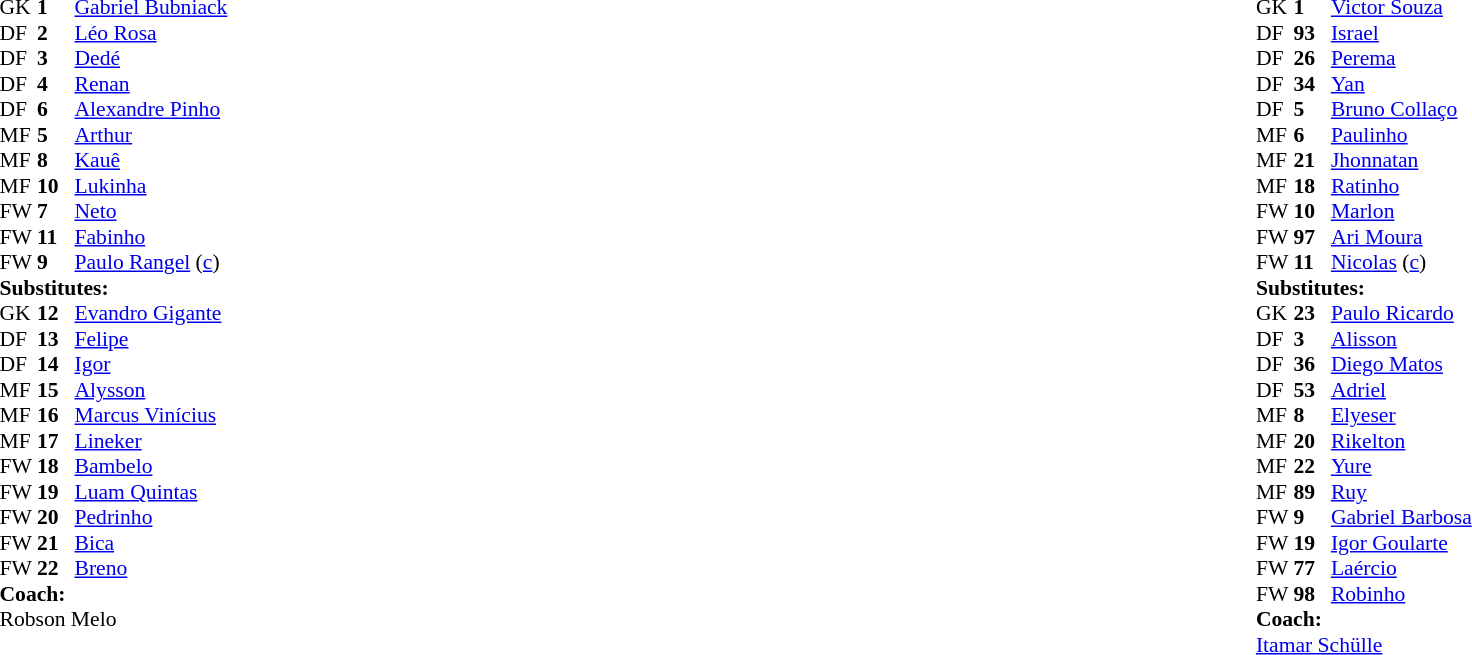<table width="100%">
<tr>
<td valign="top" width="40%"><br><table style="font-size:90%" cellspacing="0" cellpadding="0">
<tr>
<th width=25></th>
<th width=25></th>
</tr>
<tr>
<td>GK</td>
<td><strong>1</strong></td>
<td> <a href='#'>Gabriel Bubniack</a></td>
</tr>
<tr>
<td>DF</td>
<td><strong>2</strong></td>
<td> <a href='#'>Léo Rosa</a></td>
<td></td>
<td></td>
</tr>
<tr>
<td>DF</td>
<td><strong>3</strong></td>
<td> <a href='#'>Dedé</a></td>
</tr>
<tr>
<td>DF</td>
<td><strong>4</strong></td>
<td> <a href='#'>Renan</a></td>
</tr>
<tr>
<td>DF</td>
<td><strong>6</strong></td>
<td> <a href='#'>Alexandre Pinho</a></td>
<td></td>
<td></td>
</tr>
<tr>
<td>MF</td>
<td><strong>5</strong></td>
<td> <a href='#'>Arthur</a></td>
</tr>
<tr>
<td>MF</td>
<td><strong>8</strong></td>
<td> <a href='#'>Kauê</a></td>
</tr>
<tr>
<td>MF</td>
<td><strong>10</strong></td>
<td> <a href='#'>Lukinha</a></td>
<td></td>
<td></td>
</tr>
<tr>
<td>FW</td>
<td><strong>7</strong></td>
<td> <a href='#'>Neto</a></td>
<td></td>
<td></td>
</tr>
<tr>
<td>FW</td>
<td><strong>11</strong></td>
<td> <a href='#'>Fabinho</a></td>
<td></td>
<td></td>
</tr>
<tr>
<td>FW</td>
<td><strong>9</strong></td>
<td> <a href='#'>Paulo Rangel</a> (<a href='#'>c</a>)</td>
</tr>
<tr>
<td colspan=3><strong>Substitutes:</strong></td>
</tr>
<tr>
<td>GK</td>
<td><strong>12</strong></td>
<td> <a href='#'>Evandro Gigante</a></td>
</tr>
<tr>
<td>DF</td>
<td><strong>13</strong></td>
<td> <a href='#'>Felipe</a></td>
<td></td>
<td></td>
</tr>
<tr>
<td>DF</td>
<td><strong>14</strong></td>
<td> <a href='#'>Igor</a></td>
</tr>
<tr>
<td>MF</td>
<td><strong>15</strong></td>
<td> <a href='#'>Alysson</a></td>
<td></td>
<td></td>
</tr>
<tr>
<td>MF</td>
<td><strong>16</strong></td>
<td> <a href='#'>Marcus Vinícius</a></td>
<td></td>
<td></td>
</tr>
<tr>
<td>MF</td>
<td><strong>17</strong></td>
<td> <a href='#'>Lineker</a></td>
</tr>
<tr>
<td>FW</td>
<td><strong>18</strong></td>
<td> <a href='#'>Bambelo</a></td>
<td></td>
<td></td>
</tr>
<tr>
<td>FW</td>
<td><strong>19</strong></td>
<td> <a href='#'>Luam Quintas</a></td>
</tr>
<tr>
<td>FW</td>
<td><strong>20</strong></td>
<td> <a href='#'>Pedrinho</a></td>
<td></td>
<td></td>
</tr>
<tr>
<td>FW</td>
<td><strong>21</strong></td>
<td> <a href='#'>Bica</a></td>
</tr>
<tr>
<td>FW</td>
<td><strong>22</strong></td>
<td> <a href='#'>Breno</a></td>
</tr>
<tr>
<td></td>
</tr>
<tr>
<td colspan=3><strong>Coach:</strong></td>
</tr>
<tr>
<td colspan=4> Robson Melo</td>
</tr>
</table>
</td>
<td valign="top" width="50%"><br><table style="font-size:90%;" cellspacing="0" cellpadding="0" align="center">
<tr>
<th width=25></th>
<th width=25></th>
</tr>
<tr>
<td>GK</td>
<td><strong>1</strong></td>
<td> <a href='#'>Victor Souza</a></td>
</tr>
<tr>
<td>DF</td>
<td><strong>93</strong></td>
<td> <a href='#'>Israel</a></td>
<td></td>
<td></td>
</tr>
<tr>
<td>DF</td>
<td><strong>26</strong></td>
<td> <a href='#'>Perema</a></td>
</tr>
<tr>
<td>DF</td>
<td><strong>34</strong></td>
<td> <a href='#'>Yan</a></td>
</tr>
<tr>
<td>DF</td>
<td><strong>5</strong></td>
<td> <a href='#'>Bruno Collaço</a></td>
<td></td>
<td></td>
</tr>
<tr>
<td>MF</td>
<td><strong>6</strong></td>
<td> <a href='#'>Paulinho</a></td>
<td></td>
<td></td>
</tr>
<tr>
<td>MF</td>
<td><strong>21</strong></td>
<td> <a href='#'>Jhonnatan</a></td>
<td></td>
<td></td>
</tr>
<tr>
<td>MF</td>
<td><strong>18</strong></td>
<td> <a href='#'>Ratinho</a></td>
</tr>
<tr>
<td>FW</td>
<td><strong>10</strong></td>
<td> <a href='#'>Marlon</a></td>
<td></td>
<td></td>
</tr>
<tr>
<td>FW</td>
<td><strong>97</strong></td>
<td> <a href='#'>Ari Moura</a></td>
<td></td>
<td></td>
</tr>
<tr>
<td>FW</td>
<td><strong>11</strong></td>
<td> <a href='#'>Nicolas</a> (<a href='#'>c</a>)</td>
</tr>
<tr>
<td colspan=3><strong>Substitutes:</strong></td>
</tr>
<tr>
<td>GK</td>
<td><strong>23</strong></td>
<td> <a href='#'>Paulo Ricardo</a></td>
</tr>
<tr>
<td>DF</td>
<td><strong>3</strong></td>
<td> <a href='#'>Alisson</a></td>
</tr>
<tr>
<td>DF</td>
<td><strong>36</strong></td>
<td> <a href='#'>Diego Matos</a></td>
<td></td>
<td></td>
</tr>
<tr>
<td>DF</td>
<td><strong>53</strong></td>
<td> <a href='#'>Adriel</a></td>
</tr>
<tr>
<td>MF</td>
<td><strong>8</strong></td>
<td> <a href='#'>Elyeser</a></td>
</tr>
<tr>
<td>MF</td>
<td><strong>20</strong></td>
<td> <a href='#'>Rikelton</a></td>
</tr>
<tr>
<td>MF</td>
<td><strong>22</strong></td>
<td> <a href='#'>Yure</a></td>
</tr>
<tr>
<td>MF</td>
<td><strong>89</strong></td>
<td> <a href='#'>Ruy</a></td>
<td></td>
<td></td>
</tr>
<tr>
<td>FW</td>
<td><strong>9</strong></td>
<td> <a href='#'>Gabriel Barbosa</a></td>
<td></td>
<td></td>
</tr>
<tr>
<td>FW</td>
<td><strong>19</strong></td>
<td> <a href='#'>Igor Goularte</a></td>
<td></td>
<td></td>
</tr>
<tr>
<td>FW</td>
<td><strong>77</strong></td>
<td> <a href='#'>Laércio</a></td>
</tr>
<tr>
<td>FW</td>
<td><strong>98</strong></td>
<td> <a href='#'>Robinho</a></td>
<td></td>
<td></td>
</tr>
<tr>
<td></td>
</tr>
<tr>
<td colspan=3><strong>Coach:</strong></td>
</tr>
<tr>
<td colspan=4> <a href='#'>Itamar Schülle</a></td>
</tr>
</table>
</td>
</tr>
</table>
